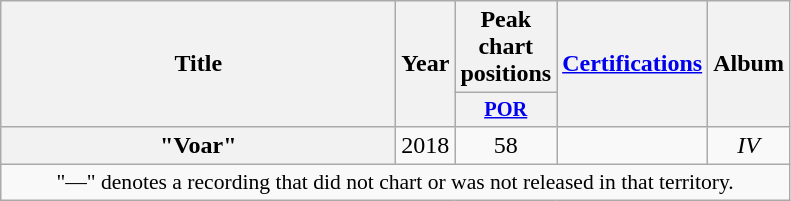<table class="wikitable plainrowheaders" style="text-align:center;" border="1">
<tr>
<th rowspan="2" scope="col" style="width:16em;">Title</th>
<th rowspan="2" scope="col">Year</th>
<th scope="col">Peak chart positions</th>
<th rowspan="2" scope="col"><a href='#'>Certifications</a></th>
<th rowspan="2" scope="col">Album</th>
</tr>
<tr>
<th scope="col" style="width:3em;font-size:85%;"><a href='#'>POR</a><br></th>
</tr>
<tr>
<th scope="row">"Voar"</th>
<td>2018</td>
<td>58</td>
<td></td>
<td><em>IV</em></td>
</tr>
<tr>
<td colspan="5" style="font-size:90%">"—" denotes a recording that did not chart or was not released in that territory.</td>
</tr>
</table>
